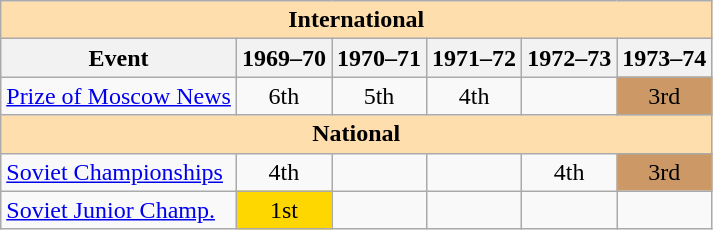<table class="wikitable" style="text-align:center">
<tr>
<th style="background-color: #ffdead; " colspan=6 align=center>International</th>
</tr>
<tr>
<th>Event</th>
<th>1969–70</th>
<th>1970–71</th>
<th>1971–72</th>
<th>1972–73</th>
<th>1973–74</th>
</tr>
<tr>
<td align=left><a href='#'>Prize of Moscow News</a></td>
<td>6th</td>
<td>5th</td>
<td>4th</td>
<td></td>
<td bgcolor=cc9966>3rd</td>
</tr>
<tr>
<th style="background-color: #ffdead; " colspan=6 align=center>National</th>
</tr>
<tr>
<td align=left><a href='#'>Soviet Championships</a></td>
<td>4th</td>
<td></td>
<td></td>
<td>4th</td>
<td bgcolor=cc9966>3rd</td>
</tr>
<tr>
<td align=left><a href='#'>Soviet Junior Champ.</a></td>
<td bgcolor=gold>1st</td>
<td></td>
<td></td>
<td></td>
<td></td>
</tr>
</table>
